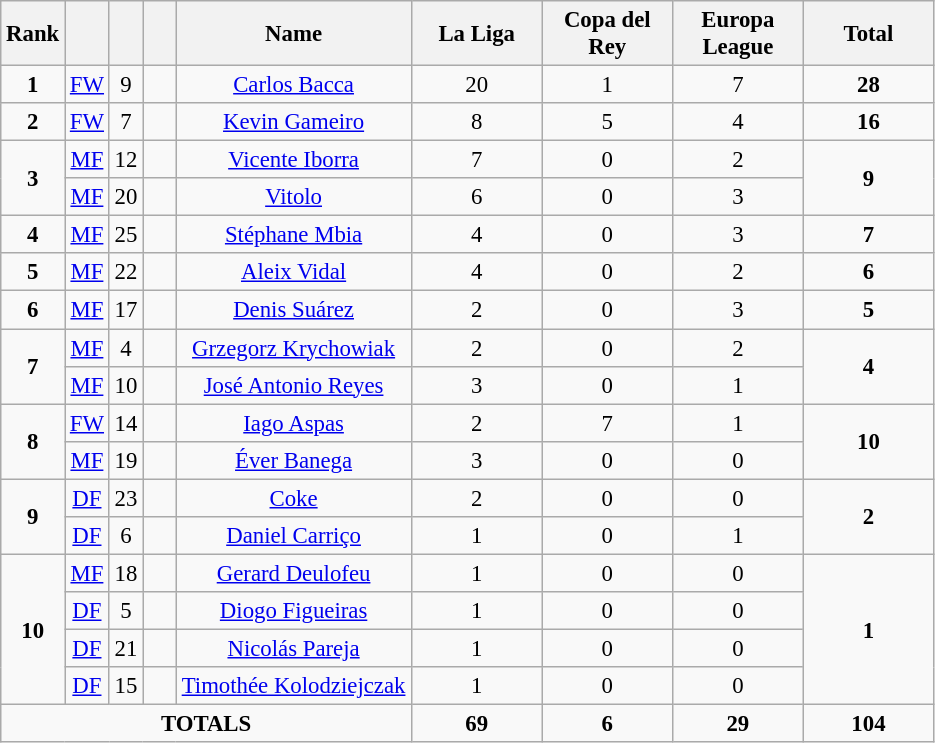<table class="wikitable sortable" style="font-size: 95%; text-align: center;">
<tr>
<th width=15>Rank</th>
<th width=15></th>
<th width=15></th>
<th width=15></th>
<th width=150>Name</th>
<th width=80>La Liga</th>
<th width=80>Copa del Rey</th>
<th width=80>Europa League</th>
<th width=80>Total</th>
</tr>
<tr>
<td rowspan=1><strong>1</strong></td>
<td><a href='#'>FW</a></td>
<td>9</td>
<td></td>
<td><a href='#'>Carlos Bacca</a></td>
<td>20</td>
<td>1</td>
<td>7</td>
<td rowspan=1><strong>28</strong></td>
</tr>
<tr>
<td rowspan=1><strong>2</strong></td>
<td><a href='#'>FW</a></td>
<td>7</td>
<td></td>
<td><a href='#'>Kevin Gameiro</a></td>
<td>8</td>
<td>5</td>
<td>4</td>
<td rowspan=1><strong>16</strong></td>
</tr>
<tr>
<td rowspan=2><strong>3</strong></td>
<td><a href='#'>MF</a></td>
<td>12</td>
<td></td>
<td><a href='#'>Vicente Iborra</a></td>
<td>7</td>
<td>0</td>
<td>2</td>
<td rowspan=2><strong>9</strong></td>
</tr>
<tr>
<td><a href='#'>MF</a></td>
<td>20</td>
<td></td>
<td><a href='#'>Vitolo</a></td>
<td>6</td>
<td>0</td>
<td>3</td>
</tr>
<tr>
<td rowspan=1><strong>4</strong></td>
<td><a href='#'>MF</a></td>
<td>25</td>
<td></td>
<td><a href='#'>Stéphane Mbia</a></td>
<td>4</td>
<td>0</td>
<td>3</td>
<td rowspan=1><strong>7</strong></td>
</tr>
<tr>
<td rowspan=1><strong>5</strong></td>
<td><a href='#'>MF</a></td>
<td>22</td>
<td></td>
<td><a href='#'>Aleix Vidal</a></td>
<td>4</td>
<td>0</td>
<td>2</td>
<td rowspan=1><strong>6</strong></td>
</tr>
<tr>
<td rowspan=1><strong>6</strong></td>
<td><a href='#'>MF</a></td>
<td>17</td>
<td></td>
<td><a href='#'>Denis Suárez</a></td>
<td>2</td>
<td>0</td>
<td>3</td>
<td rowspan=1><strong>5</strong></td>
</tr>
<tr>
<td rowspan=2><strong>7</strong></td>
<td><a href='#'>MF</a></td>
<td>4</td>
<td></td>
<td><a href='#'>Grzegorz Krychowiak</a></td>
<td>2</td>
<td>0</td>
<td>2</td>
<td rowspan=2><strong>4</strong></td>
</tr>
<tr>
<td><a href='#'>MF</a></td>
<td>10</td>
<td></td>
<td><a href='#'>José Antonio Reyes</a></td>
<td>3</td>
<td>0</td>
<td>1</td>
</tr>
<tr>
<td rowspan=2><strong>8</strong></td>
<td><a href='#'>FW</a></td>
<td>14</td>
<td></td>
<td><a href='#'>Iago Aspas</a></td>
<td>2</td>
<td>7</td>
<td>1</td>
<td rowspan=2><strong>10</strong></td>
</tr>
<tr>
<td><a href='#'>MF</a></td>
<td>19</td>
<td></td>
<td><a href='#'>Éver Banega</a></td>
<td>3</td>
<td>0</td>
<td>0</td>
</tr>
<tr>
<td rowspan=2><strong>9</strong></td>
<td><a href='#'>DF</a></td>
<td>23</td>
<td></td>
<td><a href='#'>Coke</a></td>
<td>2</td>
<td>0</td>
<td>0</td>
<td rowspan=2><strong>2</strong></td>
</tr>
<tr>
<td><a href='#'>DF</a></td>
<td>6</td>
<td></td>
<td><a href='#'>Daniel Carriço</a></td>
<td>1</td>
<td>0</td>
<td>1</td>
</tr>
<tr>
<td rowspan=4><strong>10</strong></td>
<td><a href='#'>MF</a></td>
<td>18</td>
<td></td>
<td><a href='#'>Gerard Deulofeu</a></td>
<td>1</td>
<td>0</td>
<td>0</td>
<td rowspan=4><strong>1</strong></td>
</tr>
<tr>
<td><a href='#'>DF</a></td>
<td>5</td>
<td></td>
<td><a href='#'>Diogo Figueiras</a></td>
<td>1</td>
<td>0</td>
<td>0</td>
</tr>
<tr>
<td><a href='#'>DF</a></td>
<td>21</td>
<td></td>
<td><a href='#'>Nicolás Pareja</a></td>
<td>1</td>
<td>0</td>
<td>0</td>
</tr>
<tr>
<td><a href='#'>DF</a></td>
<td>15</td>
<td></td>
<td><a href='#'>Timothée Kolodziejczak</a></td>
<td>1</td>
<td>0</td>
<td>0</td>
</tr>
<tr>
<td colspan=5><strong>TOTALS</strong></td>
<td><strong>69</strong></td>
<td><strong>6</strong></td>
<td><strong>29</strong></td>
<td><strong>104</strong></td>
</tr>
</table>
